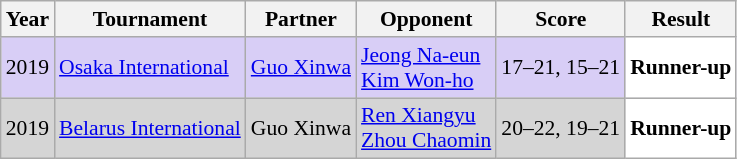<table class="sortable wikitable" style="font-size: 90%;">
<tr>
<th>Year</th>
<th>Tournament</th>
<th>Partner</th>
<th>Opponent</th>
<th>Score</th>
<th>Result</th>
</tr>
<tr style="background:#D8CEF6">
<td align="center">2019</td>
<td align="left"><a href='#'>Osaka International</a></td>
<td align="left"> <a href='#'>Guo Xinwa</a></td>
<td align="left"> <a href='#'>Jeong Na-eun</a><br> <a href='#'>Kim Won-ho</a></td>
<td align="left">17–21, 15–21</td>
<td style="text-align:left; background:white"> <strong>Runner-up</strong></td>
</tr>
<tr style="background:#D5D5D5">
<td align="center">2019</td>
<td align="left"><a href='#'>Belarus International</a></td>
<td align="left"> Guo Xinwa</td>
<td align="left"> <a href='#'>Ren Xiangyu</a><br> <a href='#'>Zhou Chaomin</a></td>
<td align="left">20–22, 19–21</td>
<td style="text-align:left; background:white"> <strong>Runner-up</strong></td>
</tr>
</table>
